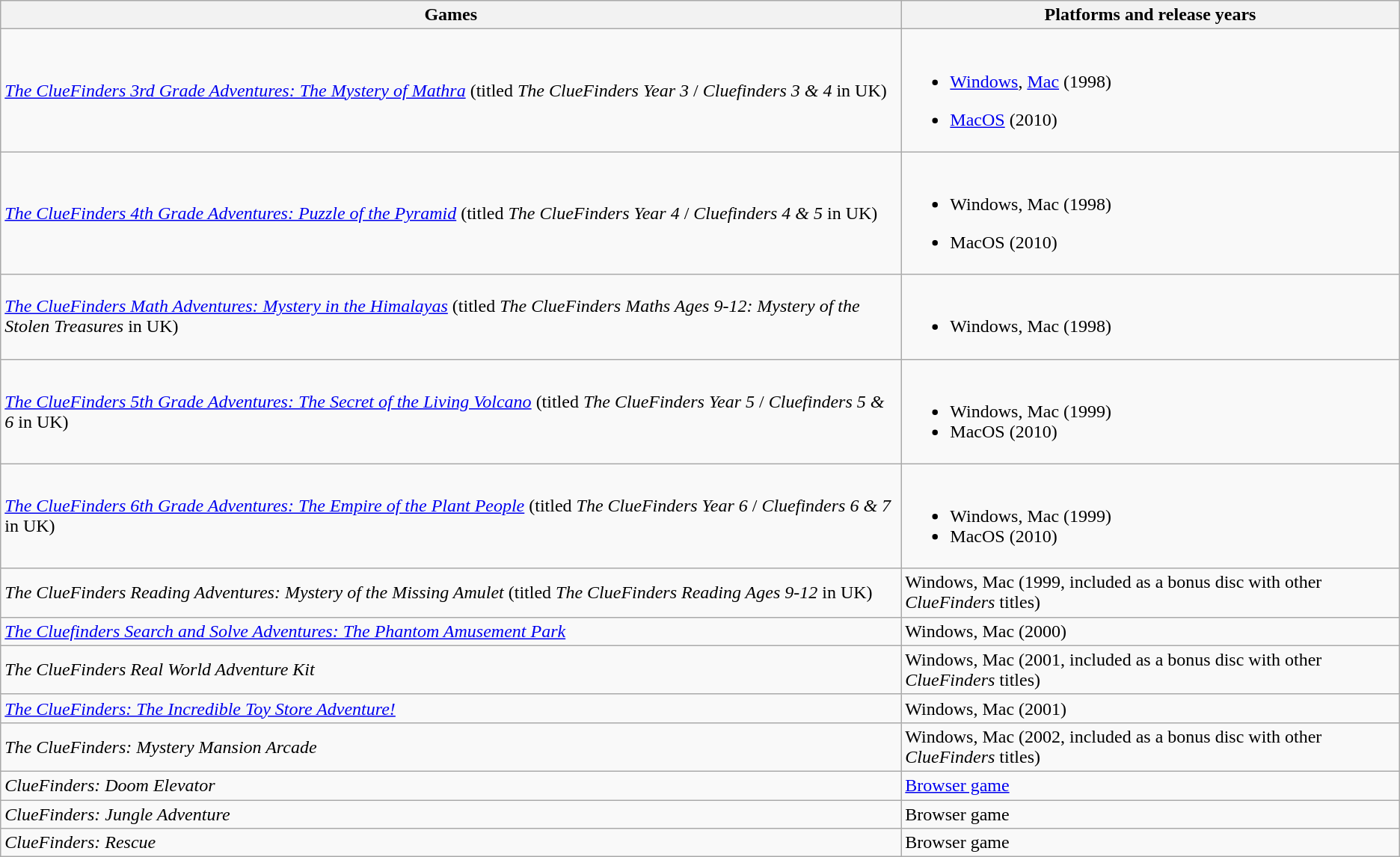<table class="wikitable">
<tr>
<th>Games</th>
<th>Platforms and release years</th>
</tr>
<tr>
<td><em><a href='#'>The ClueFinders 3rd Grade Adventures: The Mystery of Mathra</a></em> (titled <em>The ClueFinders Year 3</em> / <em>Cluefinders 3 & 4</em> in UK)</td>
<td><br><ul><li><a href='#'>Windows</a>, <a href='#'>Mac</a> (1998)</li></ul><ul><li><a href='#'>MacOS</a> (2010)</li></ul></td>
</tr>
<tr>
<td><em><a href='#'>The ClueFinders 4th Grade Adventures: Puzzle of the Pyramid</a></em> (titled <em>The ClueFinders Year 4</em> / <em>Cluefinders 4 & 5</em> in UK)</td>
<td><br><ul><li>Windows, Mac (1998)</li></ul><ul><li>MacOS (2010)</li></ul></td>
</tr>
<tr>
<td><em><a href='#'>The ClueFinders Math Adventures: Mystery in the Himalayas</a></em> (titled <em>The ClueFinders Maths Ages 9-12: Mystery of the Stolen Treasures</em> in UK)</td>
<td><br><ul><li>Windows, Mac (1998)</li></ul></td>
</tr>
<tr>
<td><em><a href='#'>The ClueFinders 5th Grade Adventures: The Secret of the Living Volcano</a></em> (titled <em>The ClueFinders Year 5</em> / <em>Cluefinders 5 & 6</em> in UK)</td>
<td><br><ul><li>Windows, Mac (1999)</li><li>MacOS (2010)</li></ul></td>
</tr>
<tr>
<td><em><a href='#'>The ClueFinders 6th Grade Adventures: The Empire of the Plant People</a></em> (titled <em>The ClueFinders Year 6</em> / <em>Cluefinders 6 & 7</em> in UK)</td>
<td><br><ul><li>Windows, Mac (1999)</li><li>MacOS (2010)</li></ul></td>
</tr>
<tr>
<td><em>The ClueFinders Reading Adventures: Mystery of the Missing Amulet</em> (titled <em>The ClueFinders Reading Ages 9-12</em> in UK)</td>
<td>Windows, Mac (1999, included as a bonus disc with other <em>ClueFinders</em> titles)</td>
</tr>
<tr>
<td><em><a href='#'>The Cluefinders Search and Solve Adventures: The Phantom Amusement Park</a></em></td>
<td>Windows, Mac (2000)</td>
</tr>
<tr>
<td><em>The ClueFinders Real World Adventure Kit</em></td>
<td>Windows, Mac (2001, included as a bonus disc with other <em>ClueFinders</em> titles)</td>
</tr>
<tr>
<td><em><a href='#'>The ClueFinders: The Incredible Toy Store Adventure!</a></em></td>
<td>Windows, Mac (2001)</td>
</tr>
<tr>
<td><em>The ClueFinders: Mystery Mansion Arcade</em></td>
<td>Windows, Mac (2002, included as a bonus disc with other <em>ClueFinders</em> titles)</td>
</tr>
<tr>
<td><em>ClueFinders: Doom Elevator</em></td>
<td><a href='#'>Browser game</a></td>
</tr>
<tr>
<td><em>ClueFinders: Jungle Adventure</em></td>
<td>Browser game</td>
</tr>
<tr>
<td><em>ClueFinders: Rescue</em></td>
<td>Browser game</td>
</tr>
</table>
